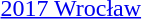<table>
<tr>
<td><a href='#'>2017 Wrocław</a></td>
<td></td>
<td></td>
<td></td>
</tr>
</table>
